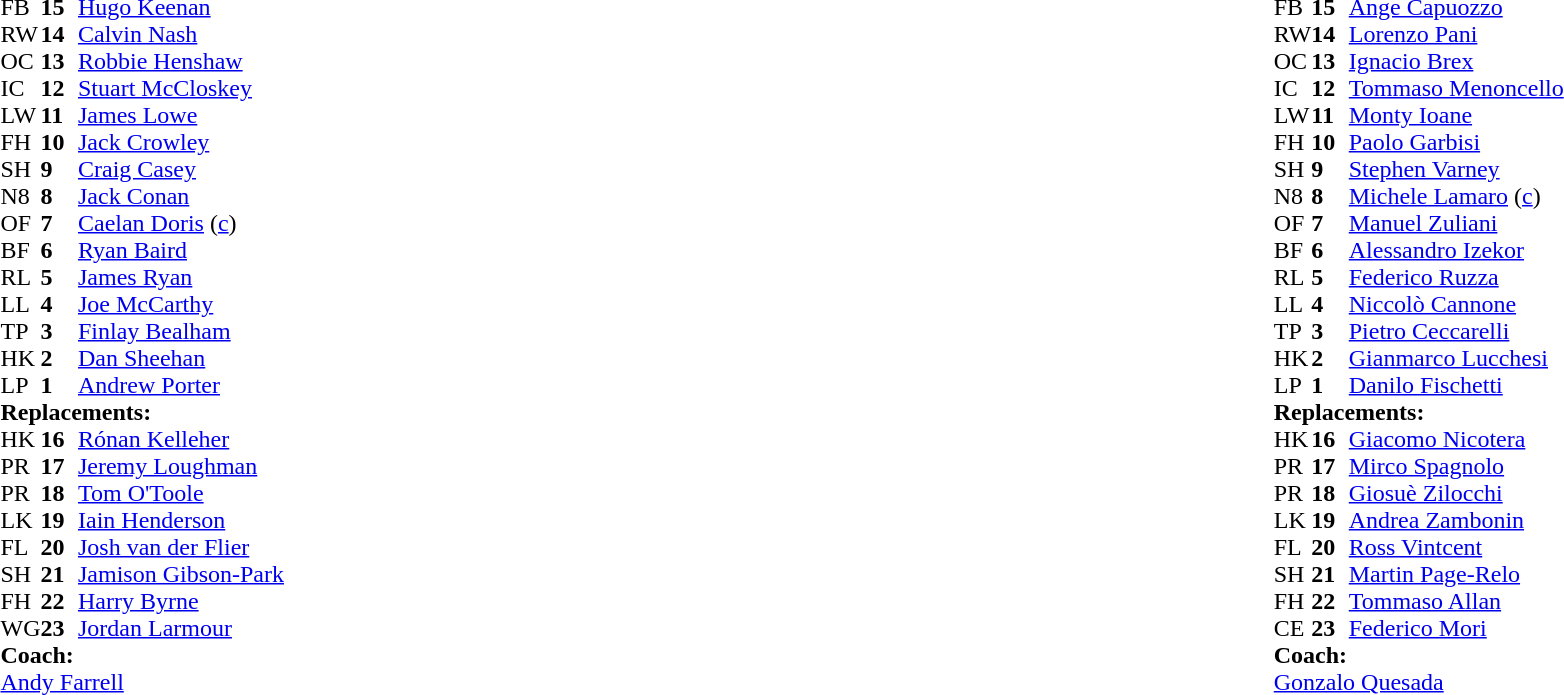<table style="width:100%">
<tr>
<td style="vertical-align:top; width:50%"><br><table cellspacing="0" cellpadding="0">
<tr>
<th width="25"></th>
<th width="25"></th>
</tr>
<tr>
<td>FB</td>
<td><strong>15</strong></td>
<td><a href='#'>Hugo Keenan</a></td>
<td></td>
<td></td>
</tr>
<tr>
<td>RW</td>
<td><strong>14</strong></td>
<td><a href='#'>Calvin Nash</a></td>
</tr>
<tr>
<td>OC</td>
<td><strong>13</strong></td>
<td><a href='#'>Robbie Henshaw</a></td>
<td></td>
<td></td>
</tr>
<tr>
<td>IC</td>
<td><strong>12</strong></td>
<td><a href='#'>Stuart McCloskey</a></td>
</tr>
<tr>
<td>LW</td>
<td><strong>11</strong></td>
<td><a href='#'>James Lowe</a></td>
</tr>
<tr>
<td>FH</td>
<td><strong>10</strong></td>
<td><a href='#'>Jack Crowley</a></td>
</tr>
<tr>
<td>SH</td>
<td><strong>9</strong></td>
<td><a href='#'>Craig Casey</a></td>
<td></td>
<td></td>
</tr>
<tr>
<td>N8</td>
<td><strong>8</strong></td>
<td><a href='#'>Jack Conan</a></td>
</tr>
<tr>
<td>OF</td>
<td><strong>7</strong></td>
<td><a href='#'>Caelan Doris</a> (<a href='#'>c</a>)</td>
</tr>
<tr>
<td>BF</td>
<td><strong>6</strong></td>
<td><a href='#'>Ryan Baird</a></td>
<td></td>
<td></td>
</tr>
<tr>
<td>RL</td>
<td><strong>5</strong></td>
<td><a href='#'>James Ryan</a></td>
<td></td>
<td></td>
</tr>
<tr>
<td>LL</td>
<td><strong>4</strong></td>
<td><a href='#'>Joe McCarthy</a></td>
</tr>
<tr>
<td>TP</td>
<td><strong>3</strong></td>
<td><a href='#'>Finlay Bealham</a></td>
<td></td>
<td></td>
</tr>
<tr>
<td>HK</td>
<td><strong>2</strong></td>
<td><a href='#'>Dan Sheehan</a></td>
<td></td>
<td></td>
</tr>
<tr>
<td>LP</td>
<td><strong>1</strong></td>
<td><a href='#'>Andrew Porter</a></td>
<td></td>
<td></td>
</tr>
<tr>
<td colspan="3"><strong>Replacements:</strong></td>
</tr>
<tr>
<td>HK</td>
<td><strong>16</strong></td>
<td><a href='#'>Rónan Kelleher</a></td>
<td></td>
<td></td>
</tr>
<tr>
<td>PR</td>
<td><strong>17</strong></td>
<td><a href='#'>Jeremy Loughman</a></td>
<td></td>
<td></td>
</tr>
<tr>
<td>PR</td>
<td><strong>18</strong></td>
<td><a href='#'>Tom O'Toole</a></td>
<td></td>
<td></td>
</tr>
<tr>
<td>LK</td>
<td><strong>19</strong></td>
<td><a href='#'>Iain Henderson</a></td>
<td></td>
<td></td>
</tr>
<tr>
<td>FL</td>
<td><strong>20</strong></td>
<td><a href='#'>Josh van der Flier</a></td>
<td></td>
<td></td>
</tr>
<tr>
<td>SH</td>
<td><strong>21</strong></td>
<td><a href='#'>Jamison Gibson-Park</a></td>
<td></td>
<td></td>
</tr>
<tr>
<td>FH</td>
<td><strong>22</strong></td>
<td><a href='#'>Harry Byrne</a></td>
<td></td>
<td></td>
</tr>
<tr>
<td>WG</td>
<td><strong>23</strong></td>
<td><a href='#'>Jordan Larmour</a></td>
<td></td>
<td></td>
</tr>
<tr>
<td colspan="3"><strong>Coach:</strong></td>
</tr>
<tr>
<td colspan="3"><a href='#'>Andy Farrell</a></td>
</tr>
</table>
</td>
<td style="vertical-align:top"></td>
<td style="vertical-align:top; width:50%"><br><table cellspacing="0" cellpadding="0" style="margin:auto">
<tr>
<th width="25"></th>
<th width="25"></th>
</tr>
<tr>
<td>FB</td>
<td><strong>15</strong></td>
<td><a href='#'>Ange Capuozzo</a></td>
</tr>
<tr>
<td>RW</td>
<td><strong>14</strong></td>
<td><a href='#'>Lorenzo Pani</a></td>
<td></td>
<td></td>
</tr>
<tr>
<td>OC</td>
<td><strong>13</strong></td>
<td><a href='#'>Ignacio Brex</a></td>
</tr>
<tr>
<td>IC</td>
<td><strong>12</strong></td>
<td><a href='#'>Tommaso Menoncello</a></td>
<td></td>
</tr>
<tr>
<td>LW</td>
<td><strong>11</strong></td>
<td><a href='#'>Monty Ioane</a></td>
</tr>
<tr>
<td>FH</td>
<td><strong>10</strong></td>
<td><a href='#'>Paolo Garbisi</a></td>
</tr>
<tr>
<td>SH</td>
<td><strong>9</strong></td>
<td><a href='#'>Stephen Varney</a></td>
<td></td>
<td></td>
</tr>
<tr>
<td>N8</td>
<td><strong>8</strong></td>
<td><a href='#'>Michele Lamaro</a> (<a href='#'>c</a>)</td>
</tr>
<tr>
<td>OF</td>
<td><strong>7</strong></td>
<td><a href='#'>Manuel Zuliani</a></td>
<td></td>
<td></td>
</tr>
<tr>
<td>BF</td>
<td><strong>6</strong></td>
<td><a href='#'>Alessandro Izekor</a></td>
</tr>
<tr>
<td>RL</td>
<td><strong>5</strong></td>
<td><a href='#'>Federico Ruzza</a></td>
<td></td>
<td></td>
</tr>
<tr>
<td>LL</td>
<td><strong>4</strong></td>
<td><a href='#'>Niccolò Cannone</a></td>
</tr>
<tr>
<td>TP</td>
<td><strong>3</strong></td>
<td><a href='#'>Pietro Ceccarelli</a></td>
<td></td>
<td></td>
</tr>
<tr>
<td>HK</td>
<td><strong>2</strong></td>
<td><a href='#'>Gianmarco Lucchesi</a></td>
<td></td>
<td></td>
</tr>
<tr>
<td>LP</td>
<td><strong>1</strong></td>
<td><a href='#'>Danilo Fischetti</a></td>
<td></td>
<td></td>
</tr>
<tr>
<td colspan="3"><strong>Replacements:</strong></td>
</tr>
<tr>
<td>HK</td>
<td><strong>16</strong></td>
<td><a href='#'>Giacomo Nicotera</a></td>
<td></td>
<td></td>
</tr>
<tr>
<td>PR</td>
<td><strong>17</strong></td>
<td><a href='#'>Mirco Spagnolo</a></td>
<td></td>
<td></td>
</tr>
<tr>
<td>PR</td>
<td><strong>18</strong></td>
<td><a href='#'>Giosuè Zilocchi</a></td>
<td></td>
<td></td>
</tr>
<tr>
<td>LK</td>
<td><strong>19</strong></td>
<td><a href='#'>Andrea Zambonin</a></td>
<td></td>
<td></td>
</tr>
<tr>
<td>FL</td>
<td><strong>20</strong></td>
<td><a href='#'>Ross Vintcent</a></td>
<td></td>
<td></td>
</tr>
<tr>
<td>SH</td>
<td><strong>21</strong></td>
<td><a href='#'>Martin Page-Relo</a></td>
<td></td>
<td></td>
</tr>
<tr>
<td>FH</td>
<td><strong>22</strong></td>
<td><a href='#'>Tommaso Allan</a></td>
</tr>
<tr>
<td>CE</td>
<td><strong>23</strong></td>
<td><a href='#'>Federico Mori</a></td>
<td></td>
<td></td>
</tr>
<tr>
<td colspan="3"><strong>Coach:</strong></td>
</tr>
<tr>
<td colspan="3"><a href='#'>Gonzalo Quesada</a></td>
</tr>
</table>
</td>
</tr>
</table>
